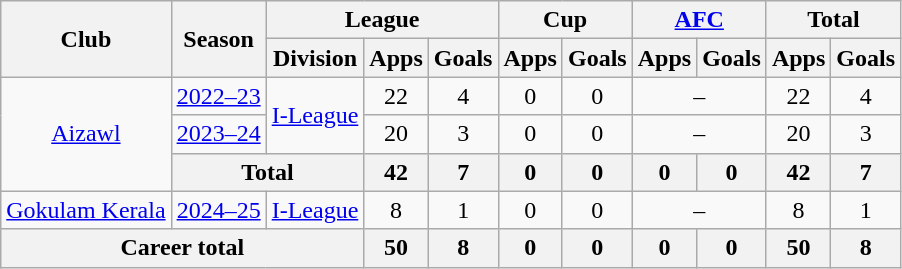<table class="wikitable" style="text-align:center">
<tr>
<th rowspan="2">Club</th>
<th rowspan="2">Season</th>
<th colspan="3">League</th>
<th colspan="2">Cup</th>
<th colspan="2"><a href='#'>AFC</a></th>
<th colspan="2">Total</th>
</tr>
<tr>
<th>Division</th>
<th>Apps</th>
<th>Goals</th>
<th>Apps</th>
<th>Goals</th>
<th>Apps</th>
<th>Goals</th>
<th>Apps</th>
<th>Goals</th>
</tr>
<tr>
<td rowspan="3"><a href='#'>Aizawl</a></td>
<td><a href='#'>2022–23</a></td>
<td rowspan="2"><a href='#'>I-League</a></td>
<td>22</td>
<td>4</td>
<td>0</td>
<td>0</td>
<td colspan="2">–</td>
<td>22</td>
<td>4</td>
</tr>
<tr>
<td><a href='#'>2023–24</a></td>
<td>20</td>
<td>3</td>
<td>0</td>
<td>0</td>
<td colspan="2">–</td>
<td>20</td>
<td>3</td>
</tr>
<tr>
<th colspan="2">Total</th>
<th>42</th>
<th>7</th>
<th>0</th>
<th>0</th>
<th>0</th>
<th>0</th>
<th>42</th>
<th>7</th>
</tr>
<tr>
<td><a href='#'>Gokulam Kerala</a></td>
<td><a href='#'>2024–25</a></td>
<td><a href='#'>I-League</a></td>
<td>8</td>
<td>1</td>
<td>0</td>
<td>0</td>
<td colspan="2">–</td>
<td>8</td>
<td>1</td>
</tr>
<tr>
<th colspan="3">Career total</th>
<th>50</th>
<th>8</th>
<th>0</th>
<th>0</th>
<th>0</th>
<th>0</th>
<th>50</th>
<th>8</th>
</tr>
</table>
